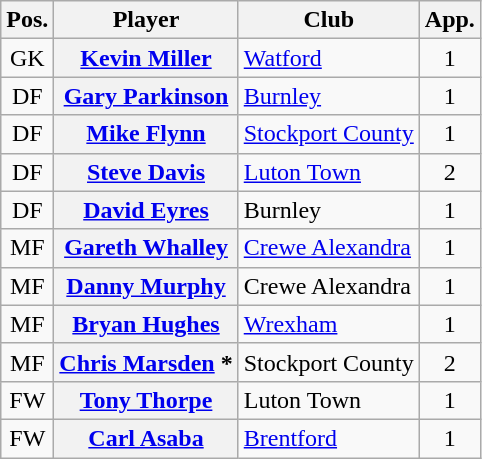<table class="wikitable plainrowheaders" style="text-align: left">
<tr>
<th scope=col>Pos.</th>
<th scope=col>Player</th>
<th scope=col>Club</th>
<th scope=col>App.</th>
</tr>
<tr>
<td style=text-align:center>GK</td>
<th scope=row><a href='#'>Kevin Miller</a></th>
<td><a href='#'>Watford</a></td>
<td style=text-align:center>1</td>
</tr>
<tr>
<td style=text-align:center>DF</td>
<th scope=row><a href='#'>Gary Parkinson</a></th>
<td><a href='#'>Burnley</a></td>
<td style=text-align:center>1</td>
</tr>
<tr>
<td style=text-align:center>DF</td>
<th scope=row><a href='#'>Mike Flynn</a></th>
<td><a href='#'>Stockport County</a></td>
<td style=text-align:center>1</td>
</tr>
<tr>
<td style=text-align:center>DF</td>
<th scope=row><a href='#'>Steve Davis</a></th>
<td><a href='#'>Luton Town</a></td>
<td style=text-align:center>2</td>
</tr>
<tr>
<td style=text-align:center>DF</td>
<th scope=row><a href='#'>David Eyres</a></th>
<td>Burnley</td>
<td style=text-align:center>1</td>
</tr>
<tr>
<td style=text-align:center>MF</td>
<th scope=row><a href='#'>Gareth Whalley</a></th>
<td><a href='#'>Crewe Alexandra</a></td>
<td style=text-align:center>1</td>
</tr>
<tr>
<td style=text-align:center>MF</td>
<th scope=row><a href='#'>Danny Murphy</a></th>
<td>Crewe Alexandra</td>
<td style=text-align:center>1</td>
</tr>
<tr>
<td style=text-align:center>MF</td>
<th scope=row><a href='#'>Bryan Hughes</a></th>
<td><a href='#'>Wrexham</a></td>
<td style=text-align:center>1</td>
</tr>
<tr>
<td style=text-align:center>MF</td>
<th scope=row><a href='#'>Chris Marsden</a> *</th>
<td>Stockport County</td>
<td style=text-align:center>2</td>
</tr>
<tr>
<td style=text-align:center>FW</td>
<th scope=row><a href='#'>Tony Thorpe</a></th>
<td>Luton Town</td>
<td style=text-align:center>1</td>
</tr>
<tr>
<td style=text-align:center>FW</td>
<th scope=row><a href='#'>Carl Asaba</a></th>
<td><a href='#'>Brentford</a></td>
<td style=text-align:center>1</td>
</tr>
</table>
